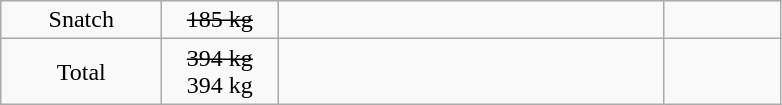<table class = "wikitable" style="text-align:center;">
<tr>
<td width=100>Snatch</td>
<td width=70><s>185 kg</s></td>
<td width=250 align=left><s></s></td>
<td width=70><s></s></td>
</tr>
<tr>
<td>Total</td>
<td><s>394 kg</s><br>394 kg</td>
<td align=left><s></s><br></td>
<td><s></s><br></td>
</tr>
</table>
